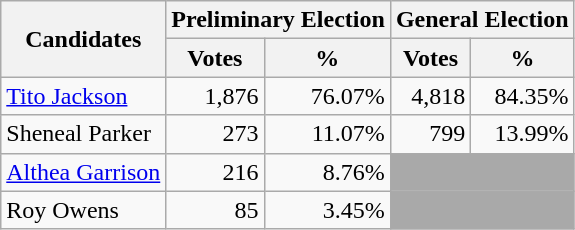<table class=wikitable>
<tr>
<th colspan=1 rowspan=2><strong>Candidates</strong></th>
<th colspan=2><strong>Preliminary Election</strong></th>
<th colspan=2><strong>General Election</strong></th>
</tr>
<tr>
<th>Votes</th>
<th>%</th>
<th>Votes</th>
<th>%</th>
</tr>
<tr>
<td><a href='#'>Tito Jackson</a></td>
<td align="right">1,876</td>
<td align="right">76.07%</td>
<td align="right">4,818</td>
<td align="right">84.35%</td>
</tr>
<tr>
<td>Sheneal Parker</td>
<td align="right">273</td>
<td align="right">11.07%</td>
<td align="right">799</td>
<td align="right">13.99%</td>
</tr>
<tr>
<td><a href='#'>Althea Garrison</a></td>
<td align="right">216</td>
<td align="right">8.76%</td>
<td colspan=2 bgcolor=darkgray></td>
</tr>
<tr>
<td>Roy Owens</td>
<td align="right">85</td>
<td align="right">3.45%</td>
<td colspan=2 bgcolor=darkgray></td>
</tr>
</table>
